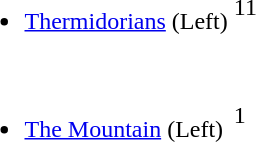<table>
<tr>
<td><br><ul><li><a href='#'>Thermidorians</a> (Left)</li></ul></td>
<td><div>11</div></td>
</tr>
<tr>
<td><br><ul><li><a href='#'>The Mountain</a> (Left)</li></ul></td>
<td><div>1</div></td>
</tr>
</table>
